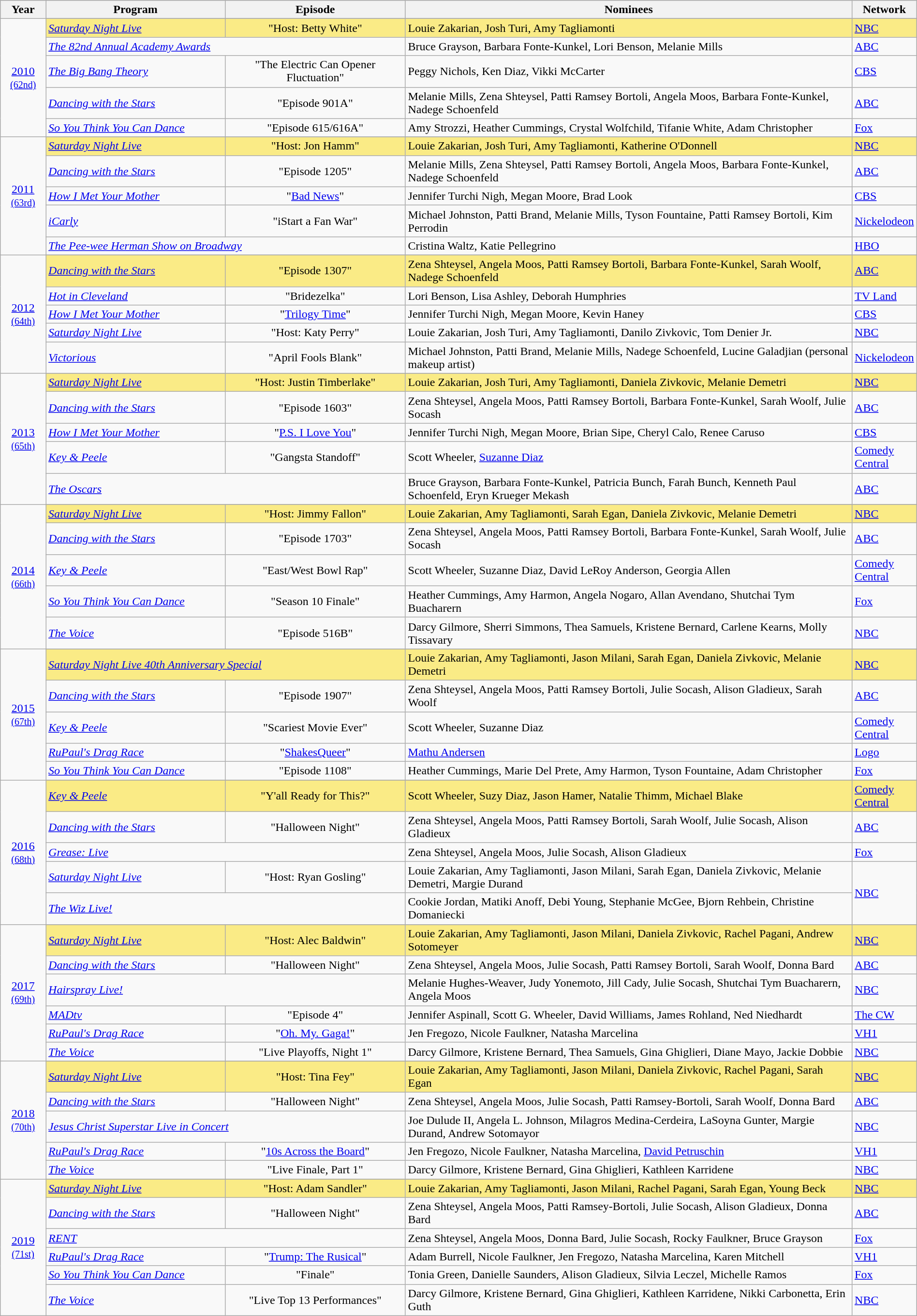<table class="wikitable" style="width:100%">
<tr bgcolor="#bebebe">
<th width="5%">Year</th>
<th width="20%">Program</th>
<th width="20%">Episode</th>
<th width="50%">Nominees</th>
<th width="5%">Network</th>
</tr>
<tr>
<td rowspan=6 style="text-align:center"><a href='#'>2010</a><br><small><a href='#'>(62nd)</a></small><br></td>
</tr>
<tr style="background:#FAEB86">
<td><em><a href='#'>Saturday Night Live</a></em></td>
<td align=center>"Host: Betty White"</td>
<td>Louie Zakarian, Josh Turi, Amy Tagliamonti</td>
<td><a href='#'>NBC</a></td>
</tr>
<tr>
<td colspan=2><em><a href='#'>The 82nd Annual Academy Awards</a></em></td>
<td>Bruce Grayson, Barbara Fonte-Kunkel, Lori Benson, Melanie Mills</td>
<td><a href='#'>ABC</a></td>
</tr>
<tr>
<td><em><a href='#'>The Big Bang Theory</a></em></td>
<td align=center>"The Electric Can Opener Fluctuation"</td>
<td>Peggy Nichols, Ken Diaz, Vikki McCarter</td>
<td><a href='#'>CBS</a></td>
</tr>
<tr>
<td><em><a href='#'>Dancing with the Stars</a></em></td>
<td align=center>"Episode 901A"</td>
<td>Melanie Mills, Zena Shteysel, Patti Ramsey Bortoli, Angela Moos, Barbara Fonte-Kunkel, Nadege Schoenfeld</td>
<td><a href='#'>ABC</a></td>
</tr>
<tr>
<td><em><a href='#'>So You Think You Can Dance</a></em></td>
<td align=center>"Episode 615/616A"</td>
<td>Amy Strozzi, Heather Cummings, Crystal Wolfchild, Tifanie White, Adam Christopher</td>
<td><a href='#'>Fox</a></td>
</tr>
<tr>
<td rowspan=6 style="text-align:center"><a href='#'>2011</a><br><small><a href='#'>(63rd)</a></small><br></td>
</tr>
<tr style="background:#FAEB86">
<td><em><a href='#'>Saturday Night Live</a></em></td>
<td align=center>"Host: Jon Hamm"</td>
<td>Louie Zakarian, Josh Turi, Amy Tagliamonti, Katherine O'Donnell</td>
<td><a href='#'>NBC</a></td>
</tr>
<tr>
<td><em><a href='#'>Dancing with the Stars</a></em></td>
<td align=center>"Episode 1205"</td>
<td>Melanie Mills, Zena Shteysel, Patti Ramsey Bortoli, Angela Moos, Barbara Fonte-Kunkel, Nadege Schoenfeld</td>
<td><a href='#'>ABC</a></td>
</tr>
<tr>
<td><em><a href='#'>How I Met Your Mother</a></em></td>
<td align=center>"<a href='#'>Bad News</a>"</td>
<td>Jennifer Turchi Nigh, Megan Moore, Brad Look</td>
<td><a href='#'>CBS</a></td>
</tr>
<tr>
<td><em><a href='#'>iCarly</a></em></td>
<td align=center>"iStart a Fan War"</td>
<td>Michael Johnston, Patti Brand, Melanie Mills, Tyson Fountaine, Patti Ramsey Bortoli, Kim Perrodin</td>
<td><a href='#'>Nickelodeon</a></td>
</tr>
<tr>
<td colspan=2><em><a href='#'>The Pee-wee Herman Show on Broadway</a></em></td>
<td>Cristina Waltz, Katie Pellegrino</td>
<td><a href='#'>HBO</a></td>
</tr>
<tr>
<td rowspan=6 style="text-align:center"><a href='#'>2012</a><br><small><a href='#'>(64th)</a></small><br></td>
</tr>
<tr style="background:#FAEB86">
<td><em><a href='#'>Dancing with the Stars</a></em></td>
<td align=center>"Episode 1307"</td>
<td>Zena Shteysel, Angela Moos, Patti Ramsey Bortoli, Barbara Fonte-Kunkel, Sarah Woolf, Nadege Schoenfeld</td>
<td><a href='#'>ABC</a></td>
</tr>
<tr>
<td><em><a href='#'>Hot in Cleveland</a></em></td>
<td align=center>"Bridezelka"</td>
<td>Lori Benson, Lisa Ashley, Deborah Humphries</td>
<td><a href='#'>TV Land</a></td>
</tr>
<tr>
<td><em><a href='#'>How I Met Your Mother</a></em></td>
<td align=center>"<a href='#'>Trilogy Time</a>"</td>
<td>Jennifer Turchi Nigh, Megan Moore, Kevin Haney</td>
<td><a href='#'>CBS</a></td>
</tr>
<tr>
<td><em><a href='#'>Saturday Night Live</a></em></td>
<td align=center>"Host: Katy Perry"</td>
<td>Louie Zakarian, Josh Turi, Amy Tagliamonti, Danilo Zivkovic, Tom Denier Jr.</td>
<td><a href='#'>NBC</a></td>
</tr>
<tr>
<td><em><a href='#'>Victorious</a></em></td>
<td align=center>"April Fools Blank"</td>
<td>Michael Johnston, Patti Brand, Melanie Mills, Nadege Schoenfeld, Lucine Galadjian (personal makeup artist)</td>
<td><a href='#'>Nickelodeon</a></td>
</tr>
<tr>
<td rowspan=6 style="text-align:center"><a href='#'>2013</a><br><small><a href='#'>(65th)</a></small><br></td>
</tr>
<tr style="background:#FAEB86">
<td><em><a href='#'>Saturday Night Live</a></em></td>
<td align=center>"Host: Justin Timberlake"</td>
<td>Louie Zakarian, Josh Turi, Amy Tagliamonti, Daniela Zivkovic, Melanie Demetri</td>
<td><a href='#'>NBC</a></td>
</tr>
<tr>
<td><em><a href='#'>Dancing with the Stars</a></em></td>
<td align=center>"Episode 1603"</td>
<td>Zena Shteysel, Angela Moos, Patti Ramsey Bortoli, Barbara Fonte-Kunkel, Sarah Woolf, Julie Socash</td>
<td><a href='#'>ABC</a></td>
</tr>
<tr>
<td><em><a href='#'>How I Met Your Mother</a></em></td>
<td align=center>"<a href='#'>P.S. I Love You</a>"</td>
<td>Jennifer Turchi Nigh, Megan Moore, Brian Sipe, Cheryl Calo, Renee Caruso</td>
<td><a href='#'>CBS</a></td>
</tr>
<tr>
<td><em><a href='#'>Key & Peele</a></em></td>
<td align=center>"Gangsta Standoff"</td>
<td>Scott Wheeler, <a href='#'>Suzanne Diaz</a></td>
<td><a href='#'>Comedy Central</a></td>
</tr>
<tr>
<td colspan=2><em><a href='#'>The Oscars</a></em></td>
<td>Bruce Grayson, Barbara Fonte-Kunkel, Patricia Bunch, Farah Bunch, Kenneth Paul Schoenfeld, Eryn Krueger Mekash</td>
<td><a href='#'>ABC</a></td>
</tr>
<tr>
<td rowspan=6 style="text-align:center"><a href='#'>2014</a><br><small><a href='#'>(66th)</a></small><br></td>
</tr>
<tr style="background:#FAEB86">
<td><em><a href='#'>Saturday Night Live</a></em></td>
<td align=center>"Host: Jimmy Fallon"</td>
<td>Louie Zakarian, Amy Tagliamonti, Sarah Egan, Daniela Zivkovic, Melanie Demetri</td>
<td><a href='#'>NBC</a></td>
</tr>
<tr>
<td><em><a href='#'>Dancing with the Stars</a></em></td>
<td align=center>"Episode 1703"</td>
<td>Zena Shteysel, Angela Moos, Patti Ramsey Bortoli, Barbara Fonte-Kunkel, Sarah Woolf, Julie Socash</td>
<td><a href='#'>ABC</a></td>
</tr>
<tr>
<td><em><a href='#'>Key & Peele</a></em></td>
<td align=center>"East/West Bowl Rap"</td>
<td>Scott Wheeler, Suzanne Diaz, David LeRoy Anderson, Georgia Allen</td>
<td><a href='#'>Comedy Central</a></td>
</tr>
<tr>
<td><em><a href='#'>So You Think You Can Dance</a></em></td>
<td align=center>"Season 10 Finale"</td>
<td>Heather Cummings, Amy Harmon, Angela Nogaro, Allan Avendano, Shutchai Tym Buacharern</td>
<td><a href='#'>Fox</a></td>
</tr>
<tr>
<td><em><a href='#'>The Voice</a></em></td>
<td align=center>"Episode 516B"</td>
<td>Darcy Gilmore, Sherri Simmons, Thea Samuels, Kristene Bernard, Carlene Kearns, Molly Tissavary</td>
<td><a href='#'>NBC</a></td>
</tr>
<tr>
<td rowspan=6 style="text-align:center"><a href='#'>2015</a><br><small><a href='#'>(67th)</a></small><br></td>
</tr>
<tr style="background:#FAEB86">
<td colspan=2><em><a href='#'>Saturday Night Live 40th Anniversary Special</a></em></td>
<td>Louie Zakarian, Amy Tagliamonti, Jason Milani, Sarah Egan, Daniela Zivkovic, Melanie Demetri</td>
<td><a href='#'>NBC</a></td>
</tr>
<tr>
<td><em><a href='#'>Dancing with the Stars</a></em></td>
<td align=center>"Episode 1907"</td>
<td>Zena Shteysel, Angela Moos, Patti Ramsey Bortoli, Julie Socash, Alison Gladieux, Sarah Woolf</td>
<td><a href='#'>ABC</a></td>
</tr>
<tr>
<td><em><a href='#'>Key & Peele</a></em></td>
<td align=center>"Scariest Movie Ever"</td>
<td>Scott Wheeler, Suzanne Diaz</td>
<td><a href='#'>Comedy Central</a></td>
</tr>
<tr>
<td><em><a href='#'>RuPaul's Drag Race</a></em></td>
<td align=center>"<a href='#'>ShakesQueer</a>"</td>
<td><a href='#'>Mathu Andersen</a></td>
<td><a href='#'>Logo</a></td>
</tr>
<tr>
<td><em><a href='#'>So You Think You Can Dance</a></em></td>
<td align=center>"Episode 1108"</td>
<td>Heather Cummings, Marie Del Prete, Amy Harmon, Tyson Fountaine, Adam Christopher</td>
<td><a href='#'>Fox</a></td>
</tr>
<tr>
<td rowspan=6 style="text-align:center"><a href='#'>2016</a><br><small><a href='#'>(68th)</a></small><br></td>
</tr>
<tr style="background:#FAEB86">
<td><em><a href='#'>Key & Peele</a></em></td>
<td align=center>"Y'all Ready for This?"</td>
<td>Scott Wheeler, Suzy Diaz, Jason Hamer, Natalie Thimm, Michael Blake</td>
<td><a href='#'>Comedy Central</a></td>
</tr>
<tr>
<td><em><a href='#'>Dancing with the Stars</a></em></td>
<td align=center>"Halloween Night"</td>
<td>Zena Shteysel, Angela Moos, Patti Ramsey Bortoli, Sarah Woolf, Julie Socash, Alison Gladieux</td>
<td><a href='#'>ABC</a></td>
</tr>
<tr>
<td colspan=2><em><a href='#'>Grease: Live</a></em></td>
<td>Zena Shteysel, Angela Moos, Julie Socash, Alison Gladieux</td>
<td><a href='#'>Fox</a></td>
</tr>
<tr>
<td><em><a href='#'>Saturday Night Live</a></em></td>
<td align=center>"Host: Ryan Gosling"</td>
<td>Louie Zakarian, Amy Tagliamonti, Jason Milani, Sarah Egan, Daniela Zivkovic, Melanie Demetri, Margie Durand</td>
<td rowspan=2><a href='#'>NBC</a></td>
</tr>
<tr>
<td colspan=2><em><a href='#'>The Wiz Live!</a></em></td>
<td>Cookie Jordan, Matiki Anoff, Debi Young, Stephanie McGee, Bjorn Rehbein, Christine Domaniecki</td>
</tr>
<tr>
<td rowspan=7 style="text-align:center"><a href='#'>2017</a><br><small><a href='#'>(69th)</a></small><br></td>
</tr>
<tr style="background:#FAEB86">
<td><em><a href='#'>Saturday Night Live</a></em></td>
<td align=center>"Host: Alec Baldwin"</td>
<td>Louie Zakarian, Amy Tagliamonti, Jason Milani, Daniela Zivkovic, Rachel Pagani, Andrew Sotomeyer</td>
<td><a href='#'>NBC</a></td>
</tr>
<tr>
<td><em><a href='#'>Dancing with the Stars</a></em></td>
<td align=center>"Halloween Night"</td>
<td>Zena Shteysel, Angela Moos, Julie Socash, Patti Ramsey Bortoli, Sarah Woolf, Donna Bard</td>
<td><a href='#'>ABC</a></td>
</tr>
<tr>
<td colspan=2><em><a href='#'>Hairspray Live!</a></em></td>
<td>Melanie Hughes-Weaver, Judy Yonemoto, Jill Cady, Julie Socash, Shutchai Tym Buacharern, Angela Moos</td>
<td><a href='#'>NBC</a></td>
</tr>
<tr>
<td><em><a href='#'>MADtv</a></em></td>
<td align=center>"Episode 4"</td>
<td>Jennifer Aspinall, Scott G. Wheeler, David Williams, James Rohland, Ned Niedhardt</td>
<td><a href='#'>The CW</a></td>
</tr>
<tr>
<td><em><a href='#'>RuPaul's Drag Race</a></em></td>
<td align=center>"<a href='#'>Oh. My. Gaga!</a>"</td>
<td>Jen Fregozo, Nicole Faulkner, Natasha Marcelina</td>
<td><a href='#'>VH1</a></td>
</tr>
<tr>
<td><em><a href='#'>The Voice</a></em></td>
<td align=center>"Live Playoffs, Night 1"</td>
<td>Darcy Gilmore, Kristene Bernard, Thea Samuels, Gina Ghiglieri, Diane Mayo, Jackie Dobbie</td>
<td><a href='#'>NBC</a></td>
</tr>
<tr>
<td rowspan=6 style="text-align:center"><a href='#'>2018</a><br><small><a href='#'>(70th)</a></small><br></td>
</tr>
<tr style="background:#FAEB86">
<td><em><a href='#'>Saturday Night Live</a></em></td>
<td align=center>"Host: Tina Fey"</td>
<td>Louie Zakarian, Amy Tagliamonti, Jason Milani, Daniela Zivkovic, Rachel Pagani, Sarah Egan</td>
<td><a href='#'>NBC</a></td>
</tr>
<tr>
<td><em><a href='#'>Dancing with the Stars</a></em></td>
<td align=center>"Halloween Night"</td>
<td>Zena Shteysel, Angela Moos, Julie Socash, Patti Ramsey-Bortoli, Sarah Woolf, Donna Bard</td>
<td><a href='#'>ABC</a></td>
</tr>
<tr>
<td colspan=2><em><a href='#'>Jesus Christ Superstar Live in Concert</a></em></td>
<td>Joe Dulude II, Angela L. Johnson, Milagros Medina-Cerdeira, LaSoyna Gunter, Margie Durand, Andrew Sotomayor</td>
<td><a href='#'>NBC</a></td>
</tr>
<tr>
<td><em><a href='#'>RuPaul's Drag Race</a></em></td>
<td align=center>"<a href='#'>10s Across the Board</a>"</td>
<td>Jen Fregozo, Nicole Faulkner, Natasha Marcelina, <a href='#'>David Petruschin</a></td>
<td><a href='#'>VH1</a></td>
</tr>
<tr>
<td><em><a href='#'>The Voice</a></em></td>
<td align=center>"Live Finale, Part 1"</td>
<td>Darcy Gilmore, Kristene Bernard, Gina Ghiglieri, Kathleen Karridene</td>
<td><a href='#'>NBC</a></td>
</tr>
<tr>
<td rowspan=7 style="text-align:center"><a href='#'>2019</a><br><small><a href='#'>(71st)</a></small><br></td>
</tr>
<tr style="background:#FAEB86">
<td><em><a href='#'>Saturday Night Live</a></em></td>
<td align=center>"Host: Adam Sandler"</td>
<td>Louie Zakarian, Amy Tagliamonti, Jason Milani, Rachel Pagani, Sarah Egan, Young Beck</td>
<td><a href='#'>NBC</a></td>
</tr>
<tr>
<td><em><a href='#'>Dancing with the Stars</a></em></td>
<td align=center>"Halloween Night"</td>
<td>Zena Shteysel, Angela Moos, Patti Ramsey-Bortoli, Julie Socash, Alison Gladieux, Donna Bard</td>
<td><a href='#'>ABC</a></td>
</tr>
<tr>
<td colspan="2"><em><a href='#'>RENT</a></em></td>
<td>Zena Shteysel, Angela Moos, Donna Bard, Julie Socash, Rocky Faulkner, Bruce Grayson</td>
<td><a href='#'>Fox</a></td>
</tr>
<tr>
<td><em><a href='#'>RuPaul's Drag Race</a></em></td>
<td align=center>"<a href='#'>Trump: The Rusical</a>"</td>
<td>Adam Burrell, Nicole Faulkner, Jen Fregozo, Natasha Marcelina, Karen Mitchell</td>
<td><a href='#'>VH1</a></td>
</tr>
<tr>
<td><em><a href='#'>So You Think You Can Dance</a></em></td>
<td align=center>"Finale"</td>
<td>Tonia Green, Danielle Saunders, Alison Gladieux, Silvia Leczel, Michelle Ramos</td>
<td><a href='#'>Fox</a></td>
</tr>
<tr>
<td><em><a href='#'>The Voice</a></em></td>
<td align=center>"Live Top 13 Performances"</td>
<td>Darcy Gilmore, Kristene Bernard, Gina Ghiglieri, Kathleen Karridene, Nikki Carbonetta, Erin Guth</td>
<td><a href='#'>NBC</a></td>
</tr>
</table>
